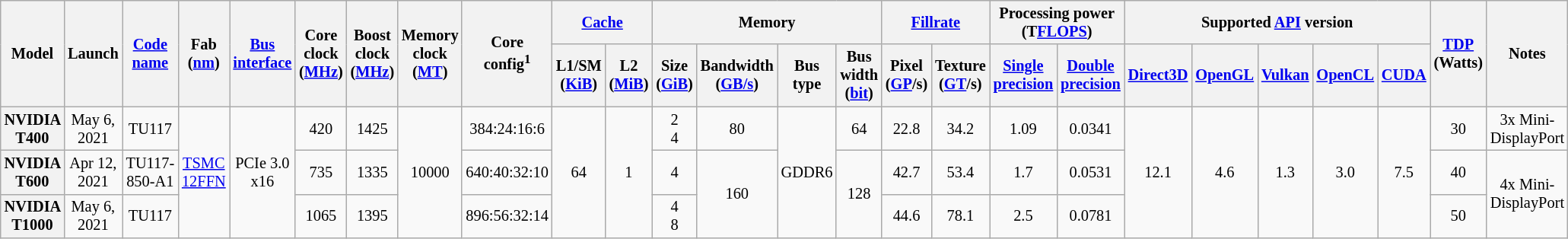<table class="mw-datatable wikitable sortable sort-under" style="font-size:85%; text-align:center;">
<tr>
<th rowspan="2">Model</th>
<th rowspan="2">Launch</th>
<th rowspan="2"><a href='#'>Code name</a></th>
<th rowspan="2">Fab<br>(<a href='#'>nm</a>)</th>
<th rowspan="2"><a href='#'>Bus</a> <a href='#'>interface</a></th>
<th rowspan="2">Core clock<br>(<a href='#'>MHz</a>)</th>
<th rowspan="2">Boost clock<br>(<a href='#'>MHz</a>)</th>
<th rowspan="2">Memory clock<br>(<a href='#'>MT</a>)</th>
<th rowspan="2">Core config<sup>1</sup></th>
<th colspan="2"><a href='#'>Cache</a></th>
<th colspan="4">Memory</th>
<th colspan="2"><a href='#'>Fillrate</a></th>
<th colspan="2">Processing power (T<a href='#'>FLOPS</a>)</th>
<th colspan="5">Supported <a href='#'>API</a> version</th>
<th rowspan="2"><a href='#'>TDP</a><br>(Watts)</th>
<th rowspan="2">Notes</th>
</tr>
<tr>
<th>L1/SM (<a href='#'>KiB</a>)</th>
<th>L2<br>(<a href='#'>MiB</a>)</th>
<th>Size<br>(<a href='#'>GiB</a>)</th>
<th>Bandwidth<br>(<a href='#'>GB/s</a>)</th>
<th>Bus type</th>
<th>Bus width<br>(<a href='#'>bit</a>)</th>
<th>Pixel<br>(<a href='#'>GP</a>/s)</th>
<th>Texture<br>(<a href='#'>GT</a>/s)</th>
<th><a href='#'>Single precision</a></th>
<th><a href='#'>Double precision</a></th>
<th><a href='#'>Direct3D</a></th>
<th><a href='#'>OpenGL</a></th>
<th><a href='#'>Vulkan</a></th>
<th><a href='#'>OpenCL</a></th>
<th><a href='#'>CUDA</a></th>
</tr>
<tr>
<th>NVIDIA T400 </th>
<td>May 6, 2021</td>
<td>TU117</td>
<td rowspan="3"><a href='#'>TSMC</a><br><a href='#'>12FFN</a></td>
<td rowspan="3">PCIe 3.0 x16</td>
<td>420</td>
<td>1425</td>
<td rowspan="3">10000</td>
<td>384:24:16:6</td>
<td rowspan="3">64</td>
<td rowspan="3">1</td>
<td>2<br>4</td>
<td>80</td>
<td rowspan="3">GDDR6</td>
<td>64</td>
<td>22.8</td>
<td>34.2</td>
<td>1.09</td>
<td>0.0341</td>
<td rowspan="3">12.1</td>
<td rowspan="3">4.6</td>
<td rowspan="3">1.3</td>
<td rowspan="3">3.0</td>
<td rowspan="3">7.5</td>
<td>30</td>
<td>3x Mini-DisplayPort</td>
</tr>
<tr>
<th>NVIDIA T600 </th>
<td>Apr 12, 2021</td>
<td>TU117-850-A1</td>
<td>735</td>
<td>1335</td>
<td>640:40:32:10</td>
<td>4</td>
<td rowspan="2">160</td>
<td rowspan="2">128</td>
<td>42.7</td>
<td>53.4</td>
<td>1.7</td>
<td>0.0531</td>
<td>40</td>
<td rowspan="2">4x Mini-DisplayPort</td>
</tr>
<tr>
<th>NVIDIA T1000 </th>
<td>May 6, 2021</td>
<td>TU117</td>
<td>1065</td>
<td>1395</td>
<td>896:56:32:14</td>
<td>4<br>8</td>
<td>44.6</td>
<td>78.1</td>
<td>2.5</td>
<td>0.0781</td>
<td>50</td>
</tr>
</table>
